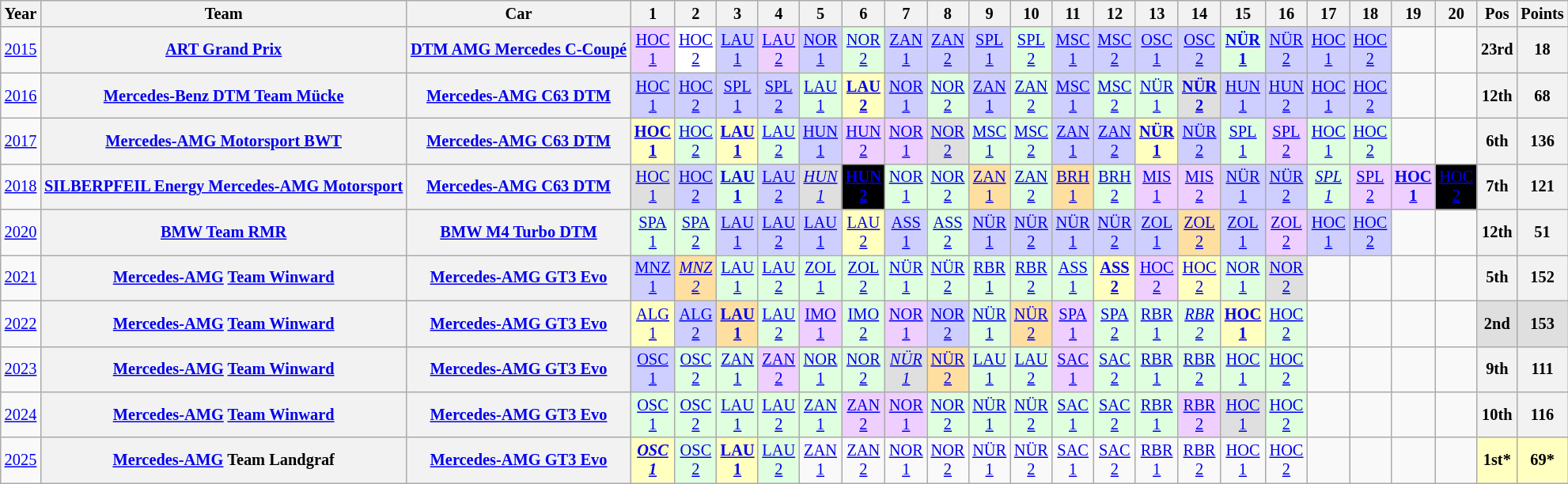<table class="wikitable" style="text-align:center; font-size:85%">
<tr>
<th>Year</th>
<th>Team</th>
<th>Car</th>
<th>1</th>
<th>2</th>
<th>3</th>
<th>4</th>
<th>5</th>
<th>6</th>
<th>7</th>
<th>8</th>
<th>9</th>
<th>10</th>
<th>11</th>
<th>12</th>
<th>13</th>
<th>14</th>
<th>15</th>
<th>16</th>
<th>17</th>
<th>18</th>
<th>19</th>
<th>20</th>
<th>Pos</th>
<th>Points</th>
</tr>
<tr>
<td><a href='#'>2015</a></td>
<th nowrap><a href='#'>ART Grand Prix</a></th>
<th nowrap><a href='#'>DTM AMG Mercedes C-Coupé</a></th>
<td style="background:#EFCFFF;"><a href='#'>HOC<br>1</a><br></td>
<td style="background:#FFFFFF;"><a href='#'>HOC<br>2</a><br></td>
<td style="background:#CFCFFF;"><a href='#'>LAU<br>1</a><br></td>
<td style="background:#EFCFFF;"><a href='#'>LAU<br>2</a><br></td>
<td style="background:#CFCFFF;"><a href='#'>NOR<br>1</a><br></td>
<td style="background:#DFFFDF;"><a href='#'>NOR<br>2</a><br></td>
<td style="background:#CFCFFF;"><a href='#'>ZAN<br>1</a><br></td>
<td style="background:#CFCFFF;"><a href='#'>ZAN<br>2</a><br></td>
<td style="background:#CFCFFF;"><a href='#'>SPL<br>1</a><br></td>
<td style="background:#DFFFDF;"><a href='#'>SPL<br>2</a><br></td>
<td style="background:#CFCFFF;"><a href='#'>MSC<br>1</a><br></td>
<td style="background:#CFCFFF;"><a href='#'>MSC<br>2</a><br></td>
<td style="background:#CFCFFF;"><a href='#'>OSC<br>1</a><br></td>
<td style="background:#CFCFFF;"><a href='#'>OSC<br>2</a><br></td>
<td style="background:#DFFFDF;"><strong><a href='#'>NÜR<br>1</a></strong><br></td>
<td style="background:#CFCFFF;"><a href='#'>NÜR<br>2</a><br></td>
<td style="background:#CFCFFF;"><a href='#'>HOC<br>1</a><br></td>
<td style="background:#CFCFFF;"><a href='#'>HOC<br>2</a><br></td>
<td></td>
<td></td>
<th>23rd</th>
<th>18</th>
</tr>
<tr>
<td><a href='#'>2016</a></td>
<th nowrap><a href='#'>Mercedes-Benz DTM Team Mücke</a></th>
<th nowrap><a href='#'>Mercedes-AMG C63 DTM</a></th>
<td style="background:#CFCFFF;"><a href='#'>HOC<br>1</a><br></td>
<td style="background:#CFCFFF;"><a href='#'>HOC<br>2</a><br></td>
<td style="background:#CFCFFF;"><a href='#'>SPL<br>1</a><br></td>
<td style="background:#CFCFFF;"><a href='#'>SPL<br>2</a><br></td>
<td style="background:#DFFFDF;"><a href='#'>LAU<br>1</a><br></td>
<td style="background:#FFFFBF;"><strong><a href='#'>LAU<br>2</a></strong><br></td>
<td style="background:#CFCFFF;"><a href='#'>NOR<br>1</a><br></td>
<td style="background:#DFFFDF;"><a href='#'>NOR<br>2</a><br></td>
<td style="background:#CFCFFF;"><a href='#'>ZAN<br>1</a><br></td>
<td style="background:#DFFFDF;"><a href='#'>ZAN<br>2</a><br></td>
<td style="background:#CFCFFF;"><a href='#'>MSC<br>1</a><br></td>
<td style="background:#DFFFDF;"><a href='#'>MSC<br>2</a><br></td>
<td style="background:#DFFFDF;"><a href='#'>NÜR<br>1</a><br></td>
<td style="background:#DFDFDF;"><strong><a href='#'>NÜR<br>2</a></strong><br></td>
<td style="background:#CFCFFF;"><a href='#'>HUN<br>1</a><br></td>
<td style="background:#CFCFFF;"><a href='#'>HUN<br>2</a><br></td>
<td style="background:#CFCFFF;"><a href='#'>HOC<br>1</a><br></td>
<td style="background:#CFCFFF;"><a href='#'>HOC<br>2</a><br></td>
<td></td>
<td></td>
<th>12th</th>
<th>68</th>
</tr>
<tr>
<td><a href='#'>2017</a></td>
<th nowrap><a href='#'>Mercedes-AMG Motorsport BWT</a></th>
<th nowrap><a href='#'>Mercedes-AMG C63 DTM</a></th>
<td style="background:#FFFFBF;"><strong><a href='#'>HOC<br>1</a></strong><br></td>
<td style="background:#DFFFDF;"><a href='#'>HOC<br>2</a><br></td>
<td style="background:#FFFFBF;"><strong><a href='#'>LAU<br>1</a></strong><br></td>
<td style="background:#DFFFDF;"><a href='#'>LAU<br>2</a><br></td>
<td style="background:#CFCFFF;"><a href='#'>HUN<br>1</a><br></td>
<td style="background:#EFCFFF;"><a href='#'>HUN<br>2</a><br></td>
<td style="background:#EFCFFF;"><a href='#'>NOR<br>1</a><br></td>
<td style="background:#DFDFDF;"><a href='#'>NOR<br>2</a><br></td>
<td style="background:#DFFFDF;"><a href='#'>MSC<br>1</a><br></td>
<td style="background:#DFFFDF;"><a href='#'>MSC<br>2</a><br></td>
<td style="background:#CFCFFF;"><a href='#'>ZAN<br>1</a><br></td>
<td style="background:#CFCFFF;"><a href='#'>ZAN<br>2</a><br></td>
<td style="background:#FFFFBF;"><strong><a href='#'>NÜR<br>1</a></strong><br></td>
<td style="background:#CFCFFF;"><a href='#'>NÜR<br>2</a><br></td>
<td style="background:#DFFFDF;"><a href='#'>SPL<br>1</a><br></td>
<td style="background:#EFCFFF;"><a href='#'>SPL<br>2</a><br></td>
<td style="background:#DFFFDF;"><a href='#'>HOC<br>1</a><br></td>
<td style="background:#DFFFDF;"><a href='#'>HOC<br>2</a><br></td>
<td></td>
<td></td>
<th>6th</th>
<th>136</th>
</tr>
<tr>
<td><a href='#'>2018</a></td>
<th nowrap><a href='#'>SILBERPFEIL Energy Mercedes-AMG Motorsport</a></th>
<th nowrap><a href='#'>Mercedes-AMG C63 DTM</a></th>
<td style="background:#DFDFDF;"><a href='#'>HOC<br>1</a><br></td>
<td style="background:#CFCFFF;"><a href='#'>HOC<br>2</a><br></td>
<td style="background:#DFFFDF;"><strong><a href='#'>LAU<br>1</a></strong><br></td>
<td style="background:#CFCFFF;"><a href='#'>LAU<br>2</a><br></td>
<td style="background:#DFDFDF;"><em><a href='#'>HUN<br>1</a></em><br></td>
<td style="background:#000000; color:#ffffff"><strong><a href='#'><span>HUN<br>2</span></a></strong><br></td>
<td style="background:#DFFFDF;"><a href='#'>NOR<br>1</a><br></td>
<td style="background:#DFFFDF;"><a href='#'>NOR<br>2</a><br></td>
<td style="background:#FFDF9F;"><a href='#'>ZAN<br>1</a><br></td>
<td style="background:#DFFFDF;"><a href='#'>ZAN<br>2</a><br></td>
<td style="background:#FFDF9F;"><a href='#'>BRH<br>1</a><br></td>
<td style="background:#DFFFDF;"><a href='#'>BRH<br>2</a><br></td>
<td style="background:#EFCFFF;"><a href='#'>MIS<br>1</a><br></td>
<td style="background:#EFCFFF;"><a href='#'>MIS<br>2</a><br></td>
<td style="background:#CFCFFF;"><a href='#'>NÜR<br>1</a><br></td>
<td style="background:#CFCFFF;"><a href='#'>NÜR<br>2</a><br></td>
<td style="background:#DFFFDF;"><em><a href='#'>SPL<br>1</a></em><br></td>
<td style="background:#EFCFFF;"><a href='#'>SPL<br>2</a><br></td>
<td style="background:#EFCFFF;"><strong><a href='#'>HOC<br>1</a></strong><br></td>
<td style="background:#000000; color:#ffffff"><a href='#'><span>HOC<br>2</span></a><br></td>
<th>7th</th>
<th>121</th>
</tr>
<tr>
<td><a href='#'>2020</a></td>
<th nowrap><a href='#'>BMW Team RMR</a></th>
<th nowrap><a href='#'>BMW M4 Turbo DTM</a></th>
<td style="background:#DFFFDF;"><a href='#'>SPA<br>1</a><br></td>
<td style="background:#DFFFDF;"><a href='#'>SPA<br>2</a><br></td>
<td style="background:#CFCFFF;"><a href='#'>LAU<br>1</a><br></td>
<td style="background:#CFCFFF;"><a href='#'>LAU<br>2</a><br></td>
<td style="background:#CFCFFF;"><a href='#'>LAU<br>1</a><br></td>
<td style="background:#FFFFBF;"><a href='#'>LAU<br>2</a><br></td>
<td style="background:#CFCFFF;"><a href='#'>ASS<br>1</a><br></td>
<td style="background:#DFFFDF;"><a href='#'>ASS<br>2</a><br></td>
<td style="background:#CFCFFF;"><a href='#'>NÜR<br>1</a><br></td>
<td style="background:#CFCFFF;"><a href='#'>NÜR<br>2</a><br></td>
<td style="background:#CFCFFF;"><a href='#'>NÜR<br>1</a><br></td>
<td style="background:#CFCFFF;"><a href='#'>NÜR<br>2</a><br></td>
<td style="background:#CFCFFF;"><a href='#'>ZOL<br>1</a><br></td>
<td style="background:#FFDF9F;"><a href='#'>ZOL<br>2</a><br></td>
<td style="background:#CFCFFF;"><a href='#'>ZOL<br>1</a><br></td>
<td style="background:#EFCFFF;"><a href='#'>ZOL<br>2</a><br></td>
<td style="background:#CFCFFF;"><a href='#'>HOC<br>1</a><br></td>
<td style="background:#CFCFFF;"><a href='#'>HOC<br>2</a><br></td>
<td></td>
<td></td>
<th>12th</th>
<th>51</th>
</tr>
<tr>
<td><a href='#'>2021</a></td>
<th nowrap><a href='#'>Mercedes-AMG</a> <a href='#'>Team Winward</a></th>
<th nowrap><a href='#'>Mercedes-AMG GT3 Evo</a></th>
<td style="background:#CFCFFF;"><a href='#'>MNZ<br>1</a><br></td>
<td style="background:#FFDF9F;"><em><a href='#'>MNZ<br>2</a></em><br></td>
<td style="background:#DFFFDF;"><a href='#'>LAU<br>1</a><br></td>
<td style="background:#DFFFDF;"><a href='#'>LAU<br>2</a><br></td>
<td style="background:#DFFFDF;"><a href='#'>ZOL<br>1</a><br></td>
<td style="background:#DFFFDF;"><a href='#'>ZOL<br>2</a><br></td>
<td style="background:#DFFFDF;"><a href='#'>NÜR<br>1</a><br></td>
<td style="background:#DFFFDF;"><a href='#'>NÜR<br>2</a><br></td>
<td style="background:#DFFFDF;"><a href='#'>RBR<br>1</a><br></td>
<td style="background:#DFFFDF;"><a href='#'>RBR<br>2</a><br></td>
<td style="background:#DFFFDF;"><a href='#'>ASS<br>1</a><br></td>
<td style="background:#FFFFBF;"><strong><a href='#'>ASS<br>2</a></strong><br></td>
<td style="background:#EFCFFF;"><a href='#'>HOC<br>2</a><br></td>
<td style="background:#FFFFBF;"><a href='#'>HOC<br>2</a><br></td>
<td style="background:#DFFFDF;"><a href='#'>NOR<br>1</a><br></td>
<td style="background:#DFDFDF;"><a href='#'>NOR<br>2</a><br></td>
<td></td>
<td></td>
<td></td>
<td></td>
<th>5th</th>
<th>152</th>
</tr>
<tr>
<td><a href='#'>2022</a></td>
<th nowrap><a href='#'>Mercedes-AMG</a> <a href='#'>Team Winward</a></th>
<th nowrap><a href='#'>Mercedes-AMG GT3 Evo</a></th>
<td style="background:#FFFFBF;"><a href='#'>ALG<br>1</a><br></td>
<td style="background:#CFCFFF;"><a href='#'>ALG<br>2</a><br></td>
<td style="background:#FFDF9F;"><strong><a href='#'>LAU<br>1</a></strong><br></td>
<td style="background:#DFFFDF;"><a href='#'>LAU<br>2</a><br></td>
<td style="background:#EFCFFF;"><a href='#'>IMO<br>1</a><br></td>
<td style="background:#DFFFDF;"><a href='#'>IMO<br>2</a><br></td>
<td style="background:#EFCFFF;"><a href='#'>NOR<br>1</a><br></td>
<td style="background:#CFCFFF;"><a href='#'>NOR<br>2</a><br></td>
<td style="background:#DFFFDF;"><a href='#'>NÜR<br>1</a><br></td>
<td style="background:#FFDF9F;"><a href='#'>NÜR<br>2</a><br></td>
<td style="background:#EFCFFF;"><a href='#'>SPA<br>1</a><br></td>
<td style="background:#DFFFDF;"><a href='#'>SPA<br>2</a><br></td>
<td style="background:#DFFFDF;"><a href='#'>RBR<br>1</a><br></td>
<td style="background:#DFFFDF;"><em><a href='#'>RBR<br>2</a></em><br></td>
<td style="background:#FFFFBF;"><strong><a href='#'>HOC<br>1</a></strong><br></td>
<td style="background:#DFFFDF;"><a href='#'>HOC<br>2</a><br></td>
<td></td>
<td></td>
<td></td>
<td></td>
<th style="background:#DFDFDF;">2nd</th>
<th style="background:#DFDFDF;">153</th>
</tr>
<tr>
<td><a href='#'>2023</a></td>
<th nowrap><a href='#'>Mercedes-AMG</a> <a href='#'>Team Winward</a></th>
<th nowrap><a href='#'>Mercedes-AMG GT3 Evo</a></th>
<td style="background:#CFCFFF;"><a href='#'>OSC<br>1</a><br></td>
<td style="background:#DFFFDF;"><a href='#'>OSC<br>2</a><br></td>
<td style="background:#DFFFDF;"><a href='#'>ZAN<br>1</a><br></td>
<td style="background:#EFCFFF;"><a href='#'>ZAN<br>2</a><br></td>
<td style="background:#DFFFDF;"><a href='#'>NOR<br>1</a><br></td>
<td style="background:#DFFFDF;"><a href='#'>NOR<br>2</a><br></td>
<td style="background:#DFDFDF;"><em><a href='#'>NÜR<br>1</a></em><br></td>
<td style="background:#FFDF9F;"><a href='#'>NÜR<br>2</a><br></td>
<td style="background:#DFFFDF;"><a href='#'>LAU<br>1</a><br></td>
<td style="background:#DFFFDF;"><a href='#'>LAU<br>2</a><br></td>
<td style="background:#EFCFFF;"><a href='#'>SAC<br>1</a><br></td>
<td style="background:#DFFFDF;"><a href='#'>SAC<br>2</a><br></td>
<td style="background:#DFFFDF;"><a href='#'>RBR<br>1</a><br></td>
<td style="background:#DFFFDF;"><a href='#'>RBR<br>2</a><br></td>
<td style="background:#DFFFDF;"><a href='#'>HOC<br>1</a><br></td>
<td style="background:#DFFFDF;"><a href='#'>HOC<br>2</a><br></td>
<td></td>
<td></td>
<td></td>
<td></td>
<th>9th</th>
<th>111</th>
</tr>
<tr>
<td><a href='#'>2024</a></td>
<th nowrap><a href='#'>Mercedes-AMG</a> <a href='#'>Team Winward</a></th>
<th nowrap><a href='#'>Mercedes-AMG GT3 Evo</a></th>
<td style="background:#DFFFDF;"><a href='#'>OSC<br>1</a><br></td>
<td style="background:#DFFFDF;"><a href='#'>OSC<br>2</a><br></td>
<td style="background:#DFFFDF;"><a href='#'>LAU<br>1</a><br></td>
<td style="background:#DFFFDF;"><a href='#'>LAU<br>2</a><br></td>
<td style="background:#DFFFDF;"><a href='#'>ZAN<br>1</a><br></td>
<td style="background:#EFCFFF;"><a href='#'>ZAN<br>2</a><br></td>
<td style="background:#EFCFFF;"><a href='#'>NOR<br>1</a><br></td>
<td style="background:#DFFFDF;"><a href='#'>NOR<br>2</a><br></td>
<td style="background:#DFFFDF;"><a href='#'>NÜR<br>1</a><br></td>
<td style="background:#DFFFDF;"><a href='#'>NÜR<br>2</a><br></td>
<td style="background:#DFFFDF;"><a href='#'>SAC<br>1</a><br></td>
<td style="background:#DFFFDF;"><a href='#'>SAC<br>2</a><br></td>
<td style="background:#DFFFDF;"><a href='#'>RBR<br>1</a><br></td>
<td style="background:#EFCFFF;"><a href='#'>RBR<br>2</a><br></td>
<td style="background:#DFDFDF;"><a href='#'>HOC<br>1</a><br></td>
<td style="background:#DFFFDF;"><a href='#'>HOC<br>2</a><br></td>
<td></td>
<td></td>
<td></td>
<td></td>
<th>10th</th>
<th>116</th>
</tr>
<tr>
<td><a href='#'>2025</a></td>
<th><a href='#'>Mercedes-AMG</a> Team Landgraf</th>
<th><a href='#'>Mercedes-AMG GT3 Evo</a></th>
<td style="background:#FFFFBF;"><strong><em><a href='#'>OSC<br>1</a></em></strong><br></td>
<td style="background:#DFFFDF;"><a href='#'>OSC<br>2</a><br></td>
<td style="background:#FFFFBF;"><strong><a href='#'>LAU<br>1</a></strong><br></td>
<td style="background:#DFFFDF;"><a href='#'>LAU<br>2</a><br></td>
<td style="background:#;"><a href='#'>ZAN<br>1</a><br></td>
<td style="background:#;"><a href='#'>ZAN<br>2</a><br></td>
<td style="background:#;"><a href='#'>NOR<br>1</a><br></td>
<td style="background:#;"><a href='#'>NOR<br>2</a><br></td>
<td style="background:#;"><a href='#'>NÜR<br>1</a><br></td>
<td style="background:#;"><a href='#'>NÜR<br>2</a><br></td>
<td style="background:#;"><a href='#'>SAC<br>1</a><br></td>
<td style="background:#;"><a href='#'>SAC<br>2</a><br></td>
<td style="background:#;"><a href='#'>RBR<br>1</a><br></td>
<td style="background:#;"><a href='#'>RBR<br>2</a><br></td>
<td style="background:#;"><a href='#'>HOC<br>1</a><br></td>
<td style="background:#;"><a href='#'>HOC<br>2</a><br></td>
<td></td>
<td></td>
<td></td>
<td></td>
<th style="background:#FFFFBF;">1st*</th>
<th style="background:#FFFFBF;">69*</th>
</tr>
</table>
